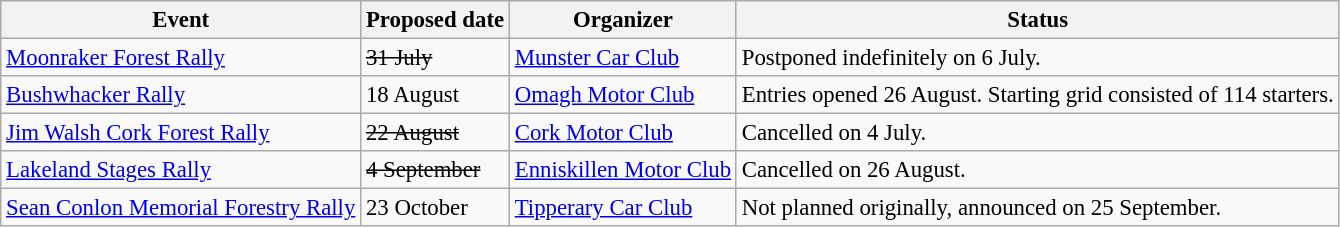<table class="wikitable" style="font-size: 95%;">
<tr>
<th>Event</th>
<th>Proposed date</th>
<th>Organizer</th>
<th>Status</th>
</tr>
<tr>
<td><a href='#'>Moonraker Forest Rally</a></td>
<td><s>31 July</s></td>
<td><a href='#'>Munster Car Club</a></td>
<td>Postponed indefinitely on 6 July.</td>
</tr>
<tr>
<td><a href='#'>Bushwhacker Rally</a></td>
<td>18 August</td>
<td><a href='#'>Omagh Motor Club</a></td>
<td>Entries opened 26 August. Starting grid consisted of 114 starters.</td>
</tr>
<tr>
<td><a href='#'>Jim Walsh Cork Forest Rally</a></td>
<td><s>22 August</s></td>
<td><a href='#'>Cork Motor Club</a></td>
<td>Cancelled on 4 July.</td>
</tr>
<tr>
<td><a href='#'>Lakeland Stages Rally</a></td>
<td><s>4 September</s></td>
<td><a href='#'>Enniskillen Motor Club</a></td>
<td>Cancelled on 26 August.</td>
</tr>
<tr>
<td><a href='#'>Sean Conlon Memorial Forestry Rally</a></td>
<td>23 October</td>
<td><a href='#'>Tipperary Car Club</a></td>
<td>Not planned originally, announced on 25 September.</td>
</tr>
</table>
